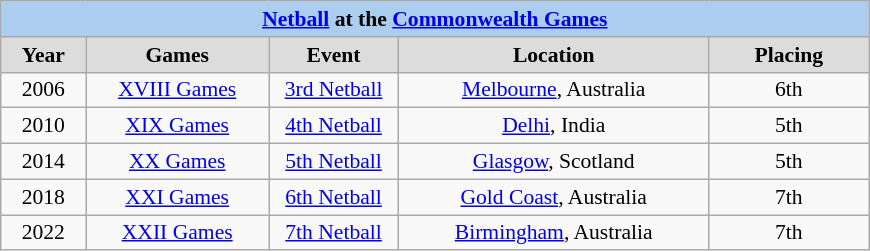<table class=wikitable style="text-align:center; font-size:90%">
<tr>
<th colspan=5 style=background:#ABCDEF><a href='#'>Netball</a> at the <a href='#'>Commonwealth Games</a></th>
</tr>
<tr>
<th width=50 style=background:gainsboro>Year</th>
<th width=115 style=background:gainsboro>Games</th>
<th width=80 style=background:gainsboro>Event</th>
<th width=200 style=background:gainsboro>Location</th>
<th width=100 style=background:gainsboro>Placing</th>
</tr>
<tr>
<td>2006</td>
<td><a href='#'>XVIII Games</a></td>
<td><a href='#'>3rd Netball</a></td>
<td><a href='#'>Melbourne</a>, Australia</td>
<td>6th</td>
</tr>
<tr>
<td>2010</td>
<td><a href='#'>XIX Games</a></td>
<td><a href='#'>4th Netball</a></td>
<td><a href='#'>Delhi</a>, India</td>
<td>5th</td>
</tr>
<tr>
<td>2014</td>
<td><a href='#'>XX Games</a></td>
<td><a href='#'>5th Netball</a></td>
<td><a href='#'>Glasgow</a>, Scotland</td>
<td>5th</td>
</tr>
<tr>
<td>2018</td>
<td><a href='#'>XXI Games</a></td>
<td><a href='#'>6th Netball</a></td>
<td><a href='#'>Gold Coast</a>, Australia</td>
<td>7th</td>
</tr>
<tr>
<td>2022</td>
<td><a href='#'>XXII Games</a></td>
<td><a href='#'>7th Netball</a></td>
<td><a href='#'>Birmingham</a>, Australia</td>
<td>7th</td>
</tr>
</table>
